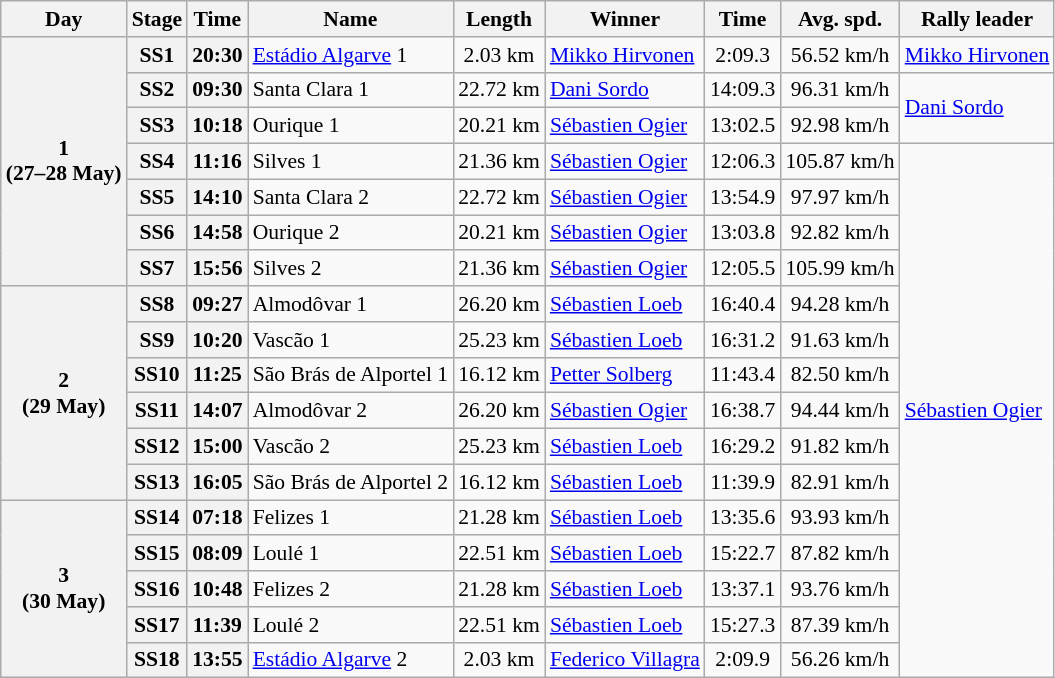<table class="wikitable" style="text-align: center; font-size: 90%; max-width: 950px;">
<tr>
<th>Day</th>
<th>Stage</th>
<th>Time</th>
<th>Name</th>
<th>Length</th>
<th>Winner</th>
<th>Time</th>
<th>Avg. spd.</th>
<th>Rally leader</th>
</tr>
<tr>
<th rowspan=7>1<br>(27–28 May)</th>
<th>SS1</th>
<th>20:30</th>
<td align=left><a href='#'>Estádio Algarve</a> 1</td>
<td>2.03 km</td>
<td align=left> <a href='#'>Mikko Hirvonen</a></td>
<td>2:09.3</td>
<td>56.52 km/h</td>
<td align=left> <a href='#'>Mikko Hirvonen</a></td>
</tr>
<tr>
<th>SS2</th>
<th>09:30</th>
<td align=left>Santa Clara 1</td>
<td>22.72 km</td>
<td align=left> <a href='#'>Dani Sordo</a></td>
<td>14:09.3</td>
<td>96.31 km/h</td>
<td align=left rowspan=2> <a href='#'>Dani Sordo</a></td>
</tr>
<tr>
<th>SS3</th>
<th>10:18</th>
<td align=left>Ourique 1</td>
<td>20.21 km</td>
<td align=left> <a href='#'>Sébastien Ogier</a></td>
<td>13:02.5</td>
<td>92.98 km/h</td>
</tr>
<tr>
<th>SS4</th>
<th>11:16</th>
<td align=left>Silves 1</td>
<td>21.36 km</td>
<td align=left> <a href='#'>Sébastien Ogier</a></td>
<td>12:06.3</td>
<td>105.87 km/h</td>
<td align=left rowspan=15> <a href='#'>Sébastien Ogier</a></td>
</tr>
<tr>
<th>SS5</th>
<th>14:10</th>
<td align=left>Santa Clara 2</td>
<td>22.72 km</td>
<td align=left> <a href='#'>Sébastien Ogier</a></td>
<td>13:54.9</td>
<td>97.97 km/h</td>
</tr>
<tr>
<th>SS6</th>
<th>14:58</th>
<td align=left>Ourique 2</td>
<td>20.21 km</td>
<td align=left> <a href='#'>Sébastien Ogier</a></td>
<td>13:03.8</td>
<td>92.82 km/h</td>
</tr>
<tr>
<th>SS7</th>
<th>15:56</th>
<td align=left>Silves 2</td>
<td>21.36 km</td>
<td align=left> <a href='#'>Sébastien Ogier</a></td>
<td>12:05.5</td>
<td>105.99 km/h</td>
</tr>
<tr>
<th rowspan=6>2<br>(29 May)</th>
<th>SS8</th>
<th>09:27</th>
<td align=left>Almodôvar 1</td>
<td>26.20 km</td>
<td align=left> <a href='#'>Sébastien Loeb</a></td>
<td>16:40.4</td>
<td>94.28 km/h</td>
</tr>
<tr>
<th>SS9</th>
<th>10:20</th>
<td align=left>Vascão 1</td>
<td>25.23 km</td>
<td align=left> <a href='#'>Sébastien Loeb</a></td>
<td>16:31.2</td>
<td>91.63 km/h</td>
</tr>
<tr>
<th>SS10</th>
<th>11:25</th>
<td align=left>São Brás de Alportel 1</td>
<td>16.12 km</td>
<td align=left> <a href='#'>Petter Solberg</a></td>
<td>11:43.4</td>
<td>82.50 km/h</td>
</tr>
<tr>
<th>SS11</th>
<th>14:07</th>
<td align=left>Almodôvar 2</td>
<td>26.20 km</td>
<td align=left> <a href='#'>Sébastien Ogier</a></td>
<td>16:38.7</td>
<td>94.44 km/h</td>
</tr>
<tr>
<th>SS12</th>
<th>15:00</th>
<td align=left>Vascão 2</td>
<td>25.23 km</td>
<td align=left> <a href='#'>Sébastien Loeb</a></td>
<td>16:29.2</td>
<td>91.82 km/h</td>
</tr>
<tr>
<th>SS13</th>
<th>16:05</th>
<td align=left>São Brás de Alportel 2</td>
<td>16.12 km</td>
<td align=left> <a href='#'>Sébastien Loeb</a></td>
<td>11:39.9</td>
<td>82.91 km/h</td>
</tr>
<tr>
<th rowspan=5>3<br>(30 May)</th>
<th>SS14</th>
<th>07:18</th>
<td align=left>Felizes 1</td>
<td>21.28 km</td>
<td align=left> <a href='#'>Sébastien Loeb</a></td>
<td>13:35.6</td>
<td>93.93 km/h</td>
</tr>
<tr>
<th>SS15</th>
<th>08:09</th>
<td align=left>Loulé 1</td>
<td>22.51 km</td>
<td align=left> <a href='#'>Sébastien Loeb</a></td>
<td>15:22.7</td>
<td>87.82 km/h</td>
</tr>
<tr>
<th>SS16</th>
<th>10:48</th>
<td align=left>Felizes 2</td>
<td>21.28 km</td>
<td align=left> <a href='#'>Sébastien Loeb</a></td>
<td>13:37.1</td>
<td>93.76 km/h</td>
</tr>
<tr>
<th>SS17</th>
<th>11:39</th>
<td align=left>Loulé 2</td>
<td>22.51 km</td>
<td align=left> <a href='#'>Sébastien Loeb</a></td>
<td>15:27.3</td>
<td>87.39 km/h</td>
</tr>
<tr>
<th>SS18</th>
<th>13:55</th>
<td align=left><a href='#'>Estádio Algarve</a> 2</td>
<td>2.03 km</td>
<td align=left> <a href='#'>Federico Villagra</a></td>
<td>2:09.9</td>
<td>56.26 km/h</td>
</tr>
</table>
